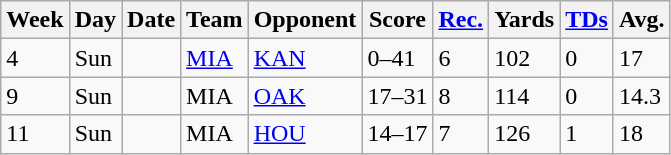<table class="wikitable">
<tr>
<th><strong>Week</strong></th>
<th><strong>Day</strong></th>
<th><strong>Date</strong></th>
<th><strong>Team</strong></th>
<th><strong>Opponent</strong></th>
<th><strong>Score</strong></th>
<th><strong><a href='#'>Rec.</a></strong></th>
<th><strong>Yards</strong></th>
<th><strong><a href='#'>TDs</a></strong></th>
<th><strong>Avg.</strong></th>
</tr>
<tr>
<td>4</td>
<td>Sun</td>
<td></td>
<td><a href='#'>MIA</a></td>
<td><a href='#'>KAN</a></td>
<td>0–41</td>
<td>6</td>
<td>102</td>
<td>0</td>
<td>17</td>
</tr>
<tr>
<td>9</td>
<td>Sun</td>
<td></td>
<td>MIA</td>
<td><a href='#'>OAK</a></td>
<td>17–31</td>
<td>8</td>
<td>114</td>
<td>0</td>
<td>14.3</td>
</tr>
<tr>
<td>11</td>
<td>Sun</td>
<td></td>
<td>MIA</td>
<td><a href='#'>HOU</a></td>
<td>14–17</td>
<td>7</td>
<td>126</td>
<td>1</td>
<td>18</td>
</tr>
</table>
